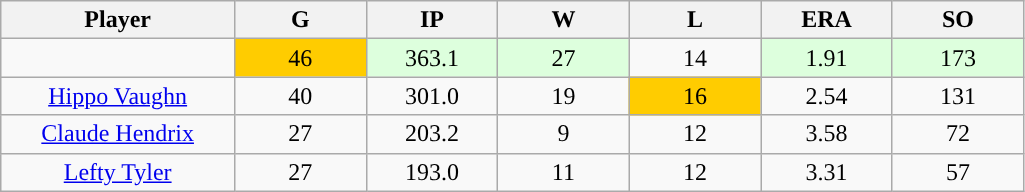<table class="wikitable sortable">
<tr>
<th bgcolor="#DDDDFF" width="16%">Player</th>
<th bgcolor="#DDDDFF" width="9%">G</th>
<th bgcolor="#DDDDFF" width="9%">IP</th>
<th bgcolor="#DDDDFF" width="9%">W</th>
<th bgcolor="#DDDDFF" width="9%">L</th>
<th bgcolor="#DDDDFF" width="9%">ERA</th>
<th bgcolor="#DDDDFF" width="9%">SO</th>
</tr>
<tr align="center">
<td></td>
<td style="background:#fc0;">46</td>
<td style="background:#DDFFDD;">363.1</td>
<td style="background:#DDFFDD;">27</td>
<td>14</td>
<td style="background:#DDFFDD;">1.91</td>
<td style="background:#DDFFDD;">173</td>
</tr>
<tr align="center">
<td><a href='#'>Hippo Vaughn</a></td>
<td>40</td>
<td>301.0</td>
<td>19</td>
<td style="background:#fc0;">16</td>
<td>2.54</td>
<td>131</td>
</tr>
<tr align=center>
<td><a href='#'>Claude Hendrix</a></td>
<td>27</td>
<td>203.2</td>
<td>9</td>
<td>12</td>
<td>3.58</td>
<td>72</td>
</tr>
<tr align=center>
<td><a href='#'>Lefty Tyler</a></td>
<td>27</td>
<td>193.0</td>
<td>11</td>
<td>12</td>
<td>3.31</td>
<td>57</td>
</tr>
</table>
